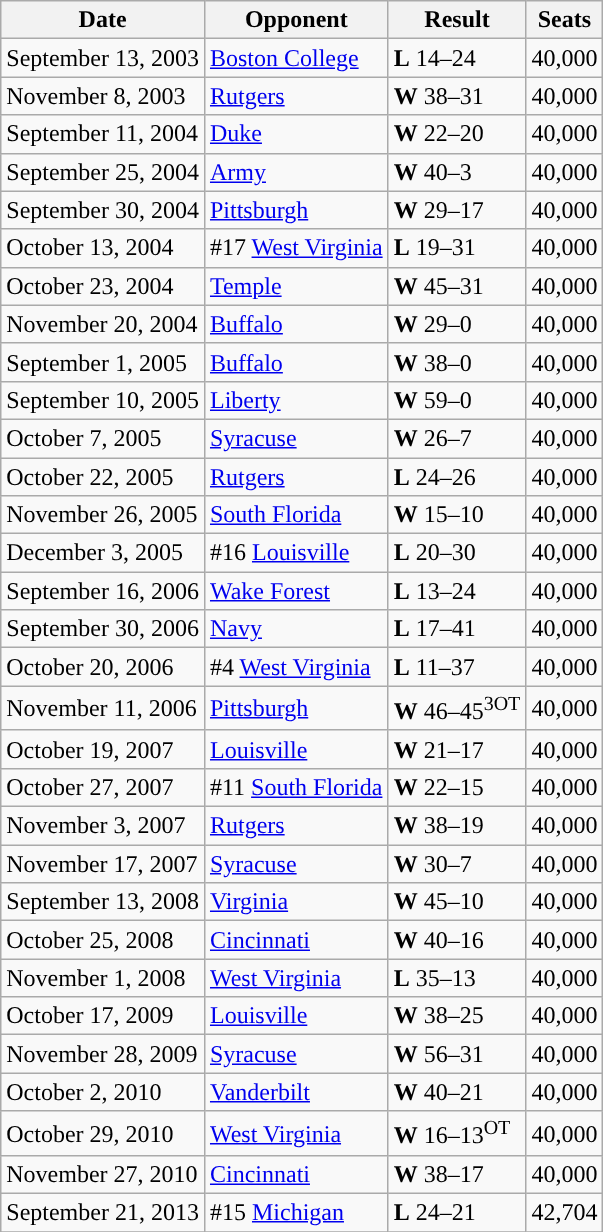<table class="wikitable">
<tr>
<th>Date</th>
<th>Opponent</th>
<th>Result</th>
<th>Seats</th>
</tr>
<tr>
<td>September 13, 2003</td>
<td><a href='#'>Boston College</a></td>
<td><strong>L</strong> 14–24</td>
<td>40,000</td>
</tr>
<tr>
<td>November 8, 2003</td>
<td><a href='#'>Rutgers</a></td>
<td><strong>W</strong> 38–31</td>
<td>40,000</td>
</tr>
<tr>
<td>September 11, 2004</td>
<td><a href='#'>Duke</a></td>
<td><strong>W</strong> 22–20</td>
<td>40,000</td>
</tr>
<tr>
<td>September 25, 2004</td>
<td><a href='#'>Army</a></td>
<td><strong>W</strong> 40–3</td>
<td>40,000</td>
</tr>
<tr>
<td>September 30, 2004</td>
<td><a href='#'>Pittsburgh</a></td>
<td><strong>W</strong> 29–17</td>
<td>40,000</td>
</tr>
<tr>
<td>October 13, 2004</td>
<td>#17 <a href='#'>West Virginia</a></td>
<td><strong>L</strong> 19–31</td>
<td>40,000</td>
</tr>
<tr>
<td>October 23, 2004</td>
<td><a href='#'>Temple</a></td>
<td><strong>W</strong> 45–31</td>
<td>40,000</td>
</tr>
<tr>
<td>November 20, 2004</td>
<td><a href='#'>Buffalo</a></td>
<td><strong>W</strong> 29–0</td>
<td>40,000</td>
</tr>
<tr>
<td>September 1, 2005</td>
<td><a href='#'>Buffalo</a></td>
<td><strong>W</strong> 38–0</td>
<td>40,000</td>
</tr>
<tr>
<td>September 10, 2005</td>
<td><a href='#'>Liberty</a></td>
<td><strong>W</strong> 59–0</td>
<td>40,000</td>
</tr>
<tr>
<td>October 7, 2005</td>
<td><a href='#'>Syracuse</a></td>
<td><strong>W</strong> 26–7</td>
<td>40,000</td>
</tr>
<tr>
<td>October 22, 2005</td>
<td><a href='#'>Rutgers</a></td>
<td><strong>L</strong> 24–26</td>
<td>40,000</td>
</tr>
<tr>
<td>November 26, 2005</td>
<td><a href='#'>South Florida</a></td>
<td><strong>W</strong> 15–10</td>
<td>40,000</td>
</tr>
<tr>
<td>December 3, 2005</td>
<td>#16 <a href='#'>Louisville</a></td>
<td><strong>L</strong> 20–30</td>
<td>40,000</td>
</tr>
<tr>
<td>September 16, 2006</td>
<td><a href='#'>Wake Forest</a></td>
<td><strong>L</strong> 13–24</td>
<td>40,000</td>
</tr>
<tr>
<td>September 30, 2006</td>
<td><a href='#'>Navy</a></td>
<td><strong>L</strong> 17–41</td>
<td>40,000</td>
</tr>
<tr>
<td>October 20, 2006</td>
<td>#4 <a href='#'>West Virginia</a></td>
<td><strong>L</strong> 11–37</td>
<td>40,000</td>
</tr>
<tr>
<td>November 11, 2006</td>
<td><a href='#'>Pittsburgh</a></td>
<td><strong>W</strong> 46–45<sup>3OT</sup></td>
<td>40,000</td>
</tr>
<tr>
<td>October 19, 2007</td>
<td><a href='#'>Louisville</a></td>
<td><strong>W</strong> 21–17</td>
<td>40,000</td>
</tr>
<tr>
<td>October 27, 2007</td>
<td>#11 <a href='#'>South Florida</a></td>
<td><strong>W</strong> 22–15</td>
<td>40,000</td>
</tr>
<tr>
<td>November 3, 2007</td>
<td><a href='#'>Rutgers</a></td>
<td><strong>W</strong> 38–19</td>
<td>40,000</td>
</tr>
<tr>
<td>November 17, 2007</td>
<td><a href='#'>Syracuse</a></td>
<td><strong>W</strong> 30–7</td>
<td>40,000</td>
</tr>
<tr>
<td>September 13, 2008</td>
<td><a href='#'>Virginia</a></td>
<td><strong>W</strong> 45–10</td>
<td>40,000</td>
</tr>
<tr>
<td>October 25, 2008</td>
<td><a href='#'>Cincinnati</a></td>
<td><strong>W</strong> 40–16</td>
<td>40,000</td>
</tr>
<tr>
<td>November 1, 2008</td>
<td><a href='#'>West Virginia</a></td>
<td><strong>L</strong> 35–13</td>
<td>40,000</td>
</tr>
<tr>
<td>October 17, 2009</td>
<td><a href='#'>Louisville</a></td>
<td><strong>W</strong> 38–25</td>
<td>40,000</td>
</tr>
<tr>
<td>November 28, 2009</td>
<td><a href='#'>Syracuse</a></td>
<td><strong>W</strong> 56–31</td>
<td>40,000</td>
</tr>
<tr>
<td>October 2, 2010</td>
<td><a href='#'>Vanderbilt</a></td>
<td><strong>W</strong> 40–21</td>
<td>40,000</td>
</tr>
<tr>
<td>October 29, 2010</td>
<td><a href='#'>West Virginia</a></td>
<td><strong>W</strong> 16–13<sup>OT</sup></td>
<td>40,000</td>
</tr>
<tr>
<td>November 27, 2010</td>
<td><a href='#'>Cincinnati</a></td>
<td><strong>W</strong> 38–17</td>
<td>40,000</td>
</tr>
<tr>
<td>September 21, 2013</td>
<td>#15 <a href='#'>Michigan</a></td>
<td><strong>L</strong> 24–21</td>
<td>42,704</td>
</tr>
<tr>
</tr>
</table>
